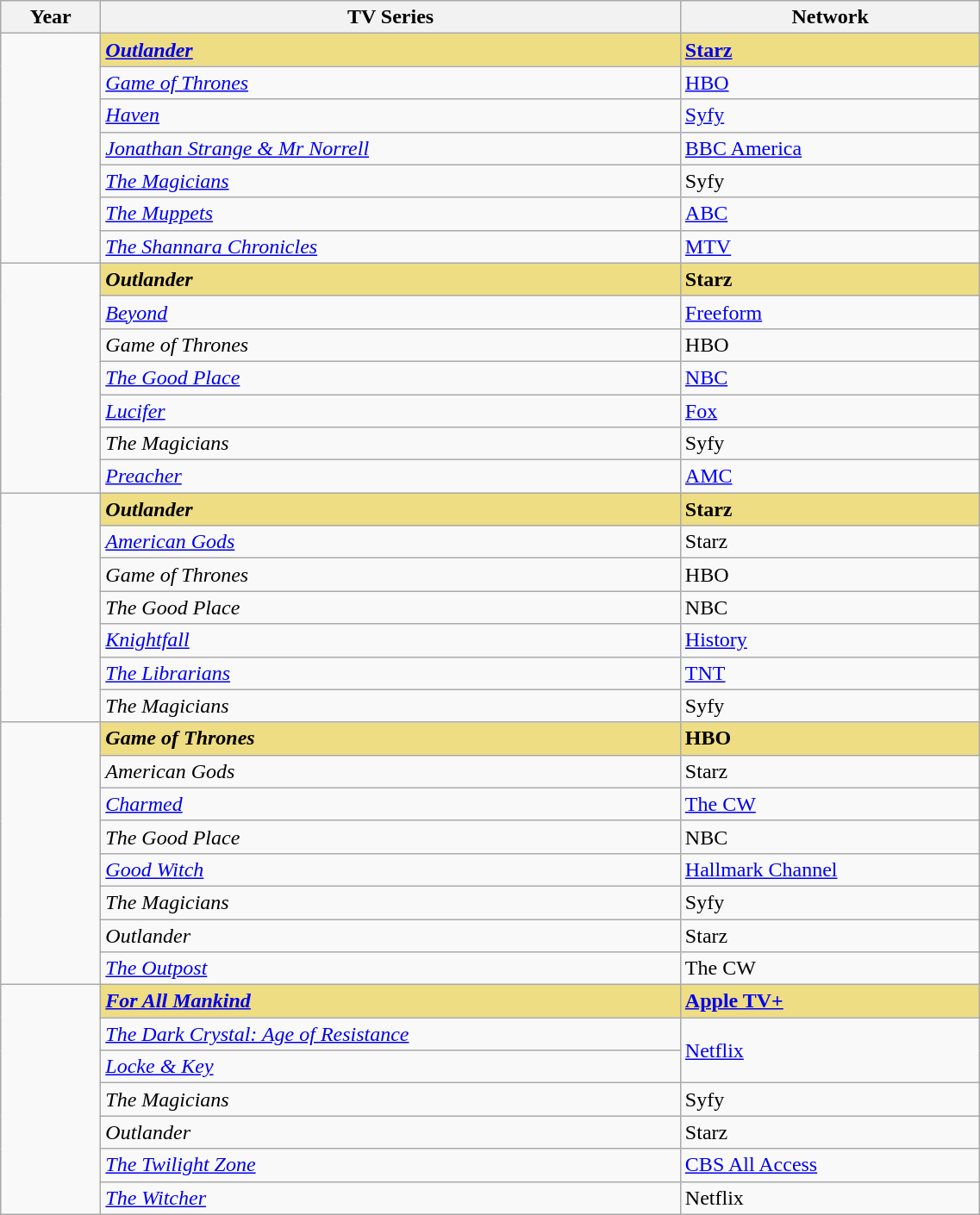<table class="wikitable" width="60%" align="centre">
<tr>
<th width="70px">Year</th>
<th>TV Series</th>
<th>Network</th>
</tr>
<tr>
<td rowspan="7"></td>
<td style="background:#EEDD82"><strong><em><a href='#'>Outlander</a></em></strong></td>
<td style="background:#EEDD82"><strong><a href='#'>Starz</a></strong></td>
</tr>
<tr>
<td><em><a href='#'>Game of Thrones</a></em></td>
<td><a href='#'>HBO</a></td>
</tr>
<tr>
<td><em><a href='#'>Haven</a></em></td>
<td><a href='#'>Syfy</a></td>
</tr>
<tr>
<td><em><a href='#'>Jonathan Strange & Mr Norrell</a></em></td>
<td><a href='#'>BBC America</a></td>
</tr>
<tr>
<td><em><a href='#'>The Magicians</a></em></td>
<td>Syfy</td>
</tr>
<tr>
<td><em><a href='#'>The Muppets</a></em></td>
<td><a href='#'>ABC</a></td>
</tr>
<tr>
<td><em><a href='#'>The Shannara Chronicles</a></em></td>
<td><a href='#'>MTV</a></td>
</tr>
<tr>
<td rowspan="7"></td>
<td style="background:#EEDD82"><strong><em>Outlander</em></strong></td>
<td style="background:#EEDD82"><strong>Starz</strong></td>
</tr>
<tr>
<td><em><a href='#'>Beyond</a></em></td>
<td><a href='#'>Freeform</a></td>
</tr>
<tr>
<td><em>Game of Thrones</em></td>
<td>HBO</td>
</tr>
<tr>
<td><em><a href='#'>The Good Place</a></em></td>
<td><a href='#'>NBC</a></td>
</tr>
<tr>
<td><em><a href='#'>Lucifer</a></em></td>
<td><a href='#'>Fox</a></td>
</tr>
<tr>
<td><em>The Magicians</em></td>
<td>Syfy</td>
</tr>
<tr>
<td><em><a href='#'>Preacher</a></em></td>
<td><a href='#'>AMC</a></td>
</tr>
<tr>
<td rowspan="7"></td>
<td style="background:#EEDD82"><strong><em>Outlander</em></strong></td>
<td style="background:#EEDD82"><strong>Starz</strong></td>
</tr>
<tr>
<td><em><a href='#'>American Gods</a></em></td>
<td>Starz</td>
</tr>
<tr>
<td><em>Game of Thrones</em></td>
<td>HBO</td>
</tr>
<tr>
<td><em>The Good Place</em></td>
<td>NBC</td>
</tr>
<tr>
<td><em><a href='#'>Knightfall</a></em></td>
<td><a href='#'>History</a></td>
</tr>
<tr>
<td><em><a href='#'>The Librarians</a></em></td>
<td><a href='#'>TNT</a></td>
</tr>
<tr>
<td><em>The Magicians</em></td>
<td>Syfy</td>
</tr>
<tr>
<td rowspan="8"></td>
<td style="background:#EEDD82"><strong><em>Game of Thrones</em></strong></td>
<td style="background:#EEDD82"><strong>HBO</strong></td>
</tr>
<tr>
<td><em>American Gods</em></td>
<td>Starz</td>
</tr>
<tr>
<td><em><a href='#'>Charmed</a></em></td>
<td><a href='#'>The CW</a></td>
</tr>
<tr>
<td><em>The Good Place</em></td>
<td>NBC</td>
</tr>
<tr>
<td><em><a href='#'>Good Witch</a></em></td>
<td><a href='#'>Hallmark Channel</a></td>
</tr>
<tr>
<td><em>The Magicians</em></td>
<td>Syfy</td>
</tr>
<tr>
<td><em>Outlander</em></td>
<td>Starz</td>
</tr>
<tr>
<td><em><a href='#'>The Outpost</a></em></td>
<td>The CW</td>
</tr>
<tr>
<td rowspan="7"></td>
<td style="background:#EEDD82"><strong><em><a href='#'>For All Mankind</a></em></strong></td>
<td style="background:#EEDD82"><strong><a href='#'>Apple TV+</a></strong></td>
</tr>
<tr>
<td><em><a href='#'>The Dark Crystal: Age of Resistance</a></em></td>
<td rowspan="2"><a href='#'>Netflix</a></td>
</tr>
<tr>
<td><em><a href='#'>Locke & Key</a></em></td>
</tr>
<tr>
<td><em>The Magicians</em></td>
<td>Syfy</td>
</tr>
<tr>
<td><em>Outlander</em></td>
<td>Starz</td>
</tr>
<tr>
<td><em><a href='#'>The Twilight Zone</a></em></td>
<td><a href='#'>CBS All Access</a></td>
</tr>
<tr>
<td><em><a href='#'>The Witcher</a></em></td>
<td>Netflix</td>
</tr>
</table>
